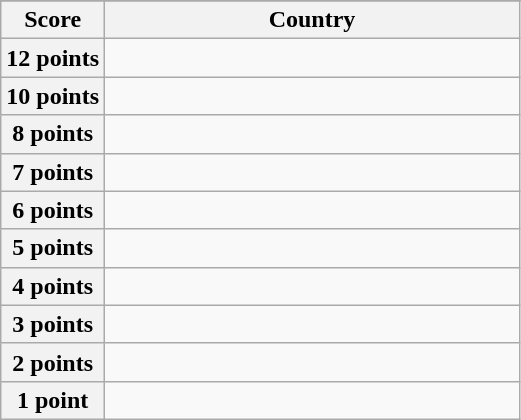<table class="wikitable">
<tr>
</tr>
<tr>
<th scope="col" width="20%">Score</th>
<th scope="col">Country</th>
</tr>
<tr>
<th scope="row">12 points</th>
<td></td>
</tr>
<tr>
<th scope="row">10 points</th>
<td></td>
</tr>
<tr>
<th scope="row">8 points</th>
<td></td>
</tr>
<tr>
<th scope="row">7 points</th>
<td></td>
</tr>
<tr>
<th scope="row">6 points</th>
<td></td>
</tr>
<tr>
<th scope="row">5 points</th>
<td></td>
</tr>
<tr>
<th scope="row">4 points</th>
<td></td>
</tr>
<tr>
<th scope="row">3 points</th>
<td></td>
</tr>
<tr>
<th scope="row">2 points</th>
<td></td>
</tr>
<tr>
<th scope="row">1 point</th>
<td></td>
</tr>
</table>
